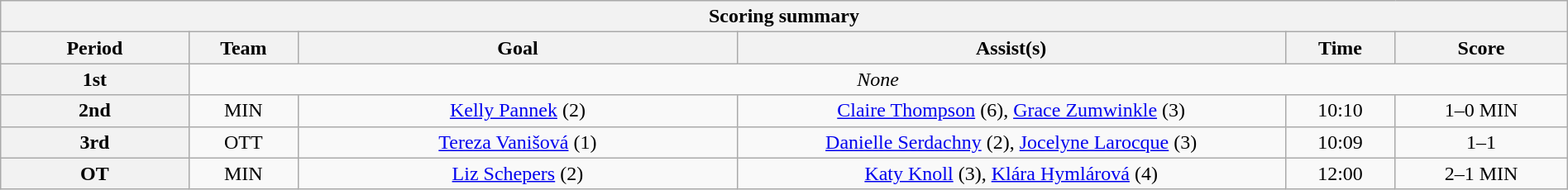<table style="width: 100%;" class="wikitable">
<tr>
<th scope="colgroup" colspan="6">Scoring summary</th>
</tr>
<tr>
<th scope="col" style="width: 12%;">Period</th>
<th scope="col" style="width: 7%;">Team</th>
<th scope="col" style="width: 28%;">Goal</th>
<th scope="col" style="width: 35%;">Assist(s)</th>
<th scope="col" style="width: 7%;">Time</th>
<th scope="col" style="width: 11%;">Score</th>
</tr>
<tr style="text-align: center;">
<th scope="row"><strong>1st</strong></th>
<td colspan="5"><em>None</em></td>
</tr>
<tr style="text-align: center;">
<th scope="row"><strong>2nd</strong></th>
<td>MIN</td>
<td><a href='#'>Kelly Pannek</a> (2)</td>
<td><a href='#'>Claire Thompson</a> (6), <a href='#'>Grace Zumwinkle</a> (3)</td>
<td>10:10</td>
<td>1–0 MIN</td>
</tr>
<tr style="text-align: center;">
<th scope="row"><strong>3rd</strong></th>
<td>OTT</td>
<td><a href='#'>Tereza Vanišová</a> (1)</td>
<td><a href='#'>Danielle Serdachny</a> (2), <a href='#'>Jocelyne Larocque</a> (3)</td>
<td>10:09</td>
<td>1–1</td>
</tr>
<tr style="text-align: center;">
<th scope="row"><strong>OT</strong></th>
<td>MIN</td>
<td><a href='#'>Liz Schepers</a> (2)</td>
<td><a href='#'>Katy Knoll</a> (3), <a href='#'>Klára Hymlárová</a> (4)</td>
<td>12:00</td>
<td>2–1 MIN</td>
</tr>
</table>
